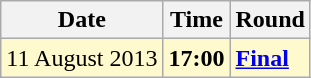<table class="wikitable">
<tr>
<th>Date</th>
<th>Time</th>
<th>Round</th>
</tr>
<tr style=background:lemonchiffon>
<td>11 August 2013</td>
<td><strong>17:00</strong></td>
<td><strong><a href='#'>Final</a></strong></td>
</tr>
</table>
